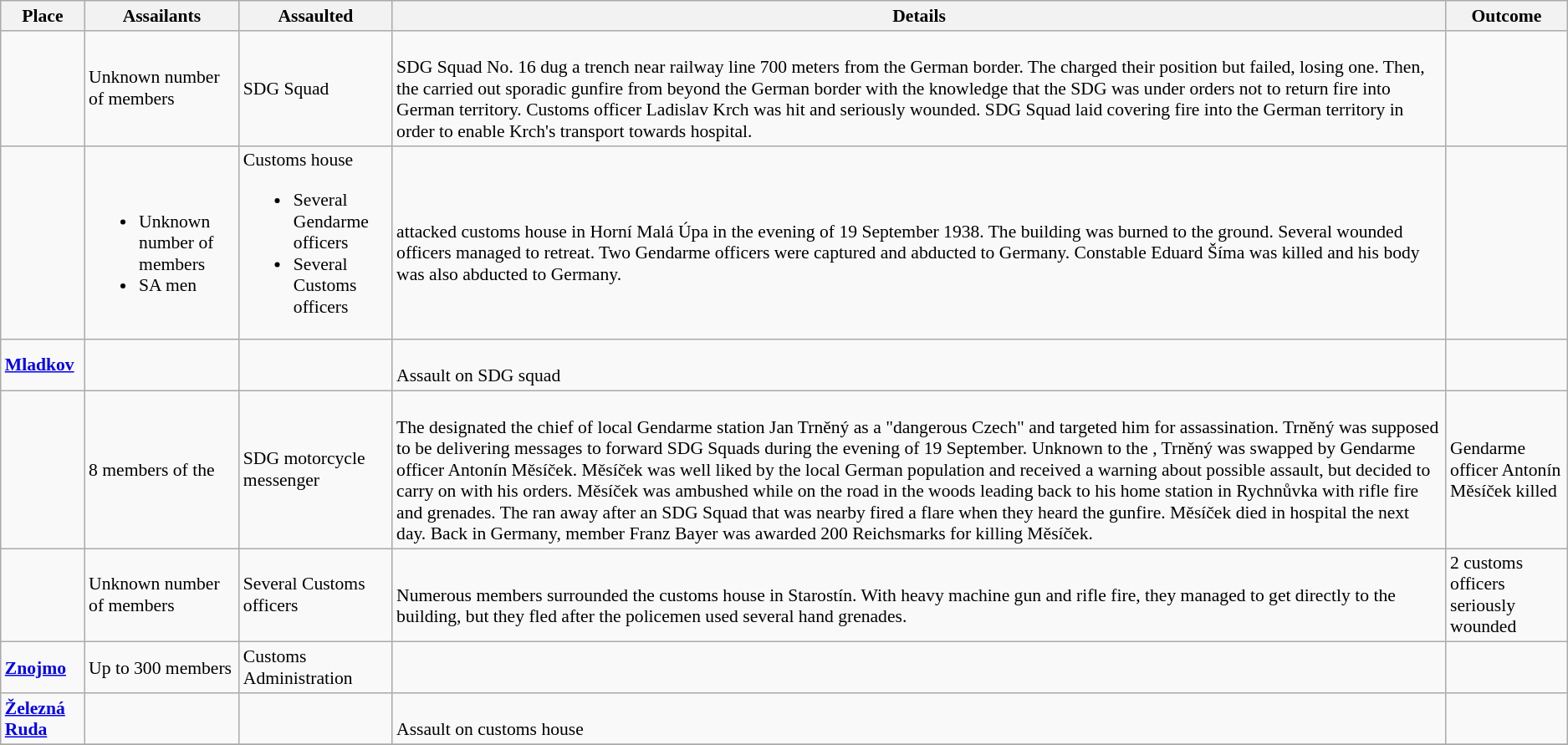<table class="wikitable sortable" style="font-size:90%;">
<tr>
<th>Place</th>
<th>Assailants</th>
<th>Assaulted</th>
<th>Details</th>
<th>Outcome</th>
</tr>
<tr>
<td><strong></strong></td>
<td>Unknown number of  members</td>
<td>SDG Squad</td>
<td><br>SDG Squad No. 16 dug a trench near railway line 700 meters from the German border. The  charged their position but failed, losing one. Then, the  carried out sporadic gunfire from beyond the German border with the knowledge that the SDG was under orders not to return fire into German territory. Customs officer Ladislav Krch was hit and seriously wounded. SDG Squad laid covering fire into the German territory in order to enable Krch's transport towards hospital.</td>
<td></td>
</tr>
<tr>
<td><strong></strong></td>
<td><br><ul><li>Unknown number of  members</li><li>SA men</li></ul></td>
<td>Customs house<br><ul><li>Several Gendarme officers</li><li>Several Customs officers</li></ul></td>
<td><br> attacked customs house in Horní Malá Úpa in the evening of 19 September 1938. The building was burned to the ground. Several wounded officers managed to retreat. Two Gendarme officers were captured and abducted to Germany. Constable Eduard Šíma was killed and his body was also abducted to Germany.</td>
<td></td>
</tr>
<tr>
<td><strong><a href='#'>Mladkov</a></strong></td>
<td></td>
<td></td>
<td><br>Assault on SDG squad</td>
<td></td>
</tr>
<tr>
<td><strong></strong></td>
<td>8 members of the </td>
<td>SDG motorcycle messenger</td>
<td><br>The  designated the chief of local Gendarme station Jan Trněný as a "dangerous Czech" and targeted him for assassination. Trněný was supposed to be delivering messages to forward SDG Squads during the evening of 19 September. Unknown to the , Trněný was swapped by Gendarme officer Antonín Měsíček. Měsíček was well liked by the local German population and received a warning about possible  assault, but decided to carry on with his orders. Měsíček was ambushed while on the road in the woods leading back to his home station in Rychnůvka with rifle fire and grenades. The  ran away after an SDG Squad that was nearby fired a flare when they heard the gunfire. Měsíček died in hospital the next day. Back in Germany,  member Franz Bayer was awarded 200 Reichsmarks for killing Měsíček.</td>
<td>Gendarme officer Antonín Měsíček killed</td>
</tr>
<tr>
<td><strong></strong></td>
<td>Unknown number of  members</td>
<td>Several Customs officers</td>
<td><br>Numerous  members surrounded the customs house in Starostín. With heavy machine gun and rifle fire, they managed to get directly to the building, but they fled after the policemen used several hand grenades.</td>
<td>2 customs officers seriously wounded</td>
</tr>
<tr>
<td><strong><a href='#'>Znojmo</a></strong></td>
<td>Up to 300  members</td>
<td>Customs Administration</td>
<td></td>
<td></td>
</tr>
<tr>
<td><strong><a href='#'>Železná Ruda</a></strong></td>
<td></td>
<td></td>
<td><br>Assault on customs house</td>
<td></td>
</tr>
<tr>
</tr>
</table>
